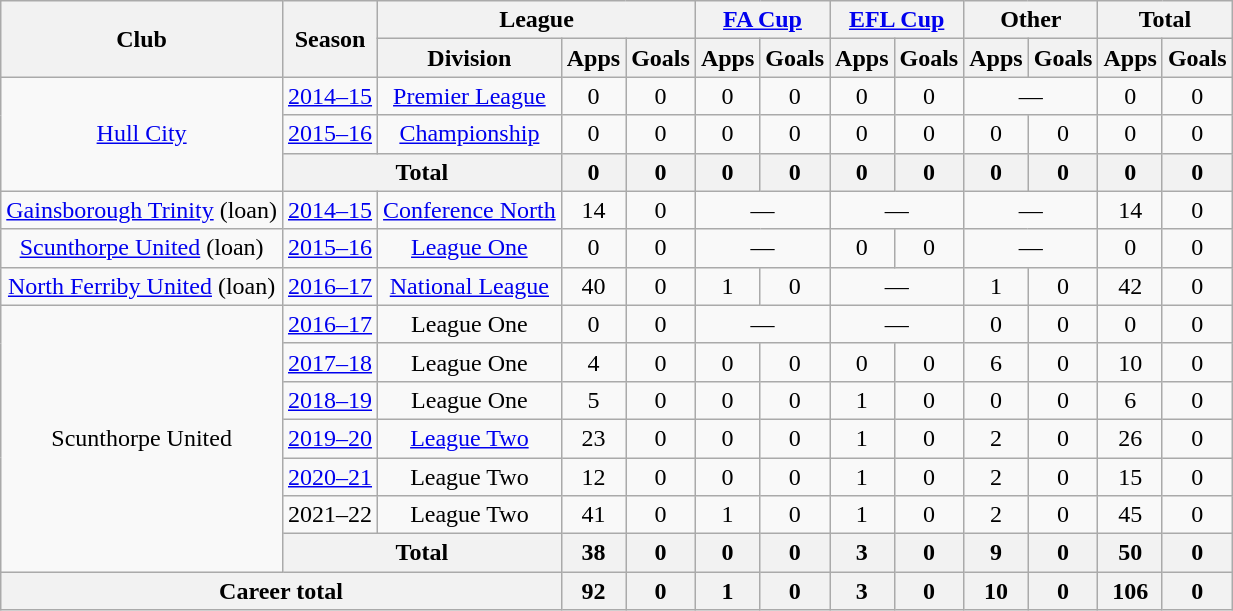<table class=wikitable style=text-align:center>
<tr>
<th rowspan=2>Club</th>
<th rowspan=2>Season</th>
<th colspan=3>League</th>
<th colspan=2><a href='#'>FA Cup</a></th>
<th colspan=2><a href='#'>EFL Cup</a></th>
<th colspan=2>Other</th>
<th colspan=2>Total</th>
</tr>
<tr>
<th>Division</th>
<th>Apps</th>
<th>Goals</th>
<th>Apps</th>
<th>Goals</th>
<th>Apps</th>
<th>Goals</th>
<th>Apps</th>
<th>Goals</th>
<th>Apps</th>
<th>Goals</th>
</tr>
<tr>
<td rowspan=3><a href='#'>Hull City</a></td>
<td><a href='#'>2014–15</a></td>
<td><a href='#'>Premier League</a></td>
<td>0</td>
<td>0</td>
<td>0</td>
<td>0</td>
<td>0</td>
<td>0</td>
<td colspan=2>—</td>
<td>0</td>
<td>0</td>
</tr>
<tr>
<td><a href='#'>2015–16</a></td>
<td><a href='#'>Championship</a></td>
<td>0</td>
<td>0</td>
<td>0</td>
<td>0</td>
<td>0</td>
<td>0</td>
<td>0</td>
<td>0</td>
<td>0</td>
<td>0</td>
</tr>
<tr>
<th colspan=2>Total</th>
<th>0</th>
<th>0</th>
<th>0</th>
<th>0</th>
<th>0</th>
<th>0</th>
<th>0</th>
<th>0</th>
<th>0</th>
<th>0</th>
</tr>
<tr>
<td><a href='#'>Gainsborough Trinity</a> (loan)</td>
<td><a href='#'>2014–15</a></td>
<td><a href='#'>Conference North</a></td>
<td>14</td>
<td>0</td>
<td colspan=2>—</td>
<td colspan=2>—</td>
<td colspan=2>—</td>
<td>14</td>
<td>0</td>
</tr>
<tr>
<td><a href='#'>Scunthorpe United</a> (loan)</td>
<td><a href='#'>2015–16</a></td>
<td><a href='#'>League One</a></td>
<td>0</td>
<td>0</td>
<td colspan=2>—</td>
<td>0</td>
<td>0</td>
<td colspan=2>—</td>
<td>0</td>
<td>0</td>
</tr>
<tr>
<td><a href='#'>North Ferriby United</a> (loan)</td>
<td><a href='#'>2016–17</a></td>
<td><a href='#'>National League</a></td>
<td>40</td>
<td>0</td>
<td>1</td>
<td>0</td>
<td colspan=2>—</td>
<td>1</td>
<td>0</td>
<td>42</td>
<td>0</td>
</tr>
<tr>
<td rowspan="7">Scunthorpe United</td>
<td><a href='#'>2016–17</a></td>
<td>League One</td>
<td>0</td>
<td>0</td>
<td colspan=2>—</td>
<td colspan=2>—</td>
<td>0</td>
<td>0</td>
<td>0</td>
<td>0</td>
</tr>
<tr>
<td><a href='#'>2017–18</a></td>
<td>League One</td>
<td>4</td>
<td>0</td>
<td>0</td>
<td>0</td>
<td>0</td>
<td>0</td>
<td>6</td>
<td>0</td>
<td>10</td>
<td>0</td>
</tr>
<tr>
<td><a href='#'>2018–19</a></td>
<td>League One</td>
<td>5</td>
<td>0</td>
<td>0</td>
<td>0</td>
<td>1</td>
<td>0</td>
<td>0</td>
<td>0</td>
<td>6</td>
<td>0</td>
</tr>
<tr>
<td><a href='#'>2019–20</a></td>
<td><a href='#'>League Two</a></td>
<td>23</td>
<td>0</td>
<td>0</td>
<td>0</td>
<td>1</td>
<td>0</td>
<td>2</td>
<td>0</td>
<td>26</td>
<td>0</td>
</tr>
<tr>
<td><a href='#'>2020–21</a></td>
<td>League Two</td>
<td>12</td>
<td>0</td>
<td>0</td>
<td>0</td>
<td>1</td>
<td>0</td>
<td>2</td>
<td>0</td>
<td>15</td>
<td>0</td>
</tr>
<tr>
<td>2021–22</td>
<td>League Two</td>
<td>41</td>
<td>0</td>
<td>1</td>
<td>0</td>
<td>1</td>
<td>0</td>
<td>2</td>
<td>0</td>
<td>45</td>
<td>0</td>
</tr>
<tr>
<th colspan=2>Total</th>
<th>38</th>
<th>0</th>
<th>0</th>
<th>0</th>
<th>3</th>
<th>0</th>
<th>9</th>
<th>0</th>
<th>50</th>
<th>0</th>
</tr>
<tr>
<th colspan=3>Career total</th>
<th>92</th>
<th>0</th>
<th>1</th>
<th>0</th>
<th>3</th>
<th>0</th>
<th>10</th>
<th>0</th>
<th>106</th>
<th>0</th>
</tr>
</table>
